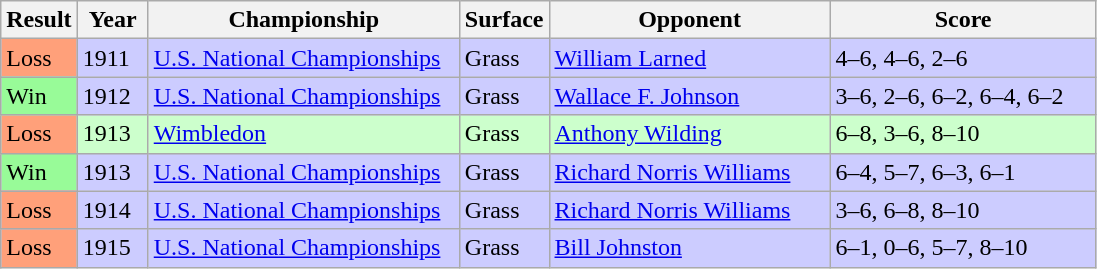<table class="sortable wikitable">
<tr>
<th style="width:40px">Result</th>
<th style="width:40px">Year</th>
<th style="width:200px">Championship</th>
<th style="width:50px">Surface</th>
<th style="width:180px">Opponent</th>
<th style="width:170px" class="unsortable">Score</th>
</tr>
<tr style="background:#ccf;">
<td style="background:#ffa07a;">Loss</td>
<td>1911</td>
<td><a href='#'>U.S. National Championships</a></td>
<td>Grass</td>
<td> <a href='#'>William Larned</a></td>
<td>4–6, 4–6, 2–6</td>
</tr>
<tr style="background:#ccf;">
<td style="background:#98fb98;">Win</td>
<td>1912</td>
<td><a href='#'>U.S. National Championships</a></td>
<td>Grass</td>
<td> <a href='#'>Wallace F. Johnson</a></td>
<td>3–6, 2–6, 6–2, 6–4, 6–2</td>
</tr>
<tr style="background:#cfc;">
<td style="background:#ffa07a;">Loss</td>
<td>1913</td>
<td><a href='#'>Wimbledon</a></td>
<td>Grass</td>
<td> <a href='#'>Anthony Wilding</a></td>
<td>6–8, 3–6, 8–10</td>
</tr>
<tr style="background:#ccf;">
<td style="background:#98fb98;">Win</td>
<td>1913</td>
<td><a href='#'>U.S. National Championships</a></td>
<td>Grass</td>
<td> <a href='#'>Richard Norris Williams</a></td>
<td>6–4, 5–7, 6–3, 6–1</td>
</tr>
<tr style="background:#ccf;">
<td style="background:#ffa07a;">Loss</td>
<td>1914</td>
<td><a href='#'>U.S. National Championships</a></td>
<td>Grass</td>
<td> <a href='#'>Richard Norris Williams</a></td>
<td>3–6, 6–8, 8–10</td>
</tr>
<tr style="background:#ccf;">
<td style="background:#ffa07a;">Loss</td>
<td>1915</td>
<td><a href='#'>U.S. National Championships</a></td>
<td>Grass</td>
<td> <a href='#'>Bill Johnston</a></td>
<td>6–1, 0–6, 5–7, 8–10</td>
</tr>
</table>
